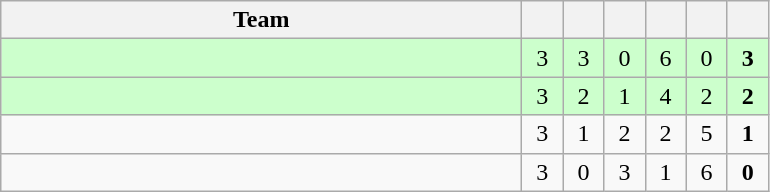<table class=wikitable style="text-align:center">
<tr>
<th width=340>Team</th>
<th width=20></th>
<th width=20></th>
<th width=20></th>
<th width=20></th>
<th width=20></th>
<th width=20></th>
</tr>
<tr bgcolor=ccffcc>
<td style="text-align:left"></td>
<td>3</td>
<td>3</td>
<td>0</td>
<td>6</td>
<td>0</td>
<td><strong>3</strong></td>
</tr>
<tr bgcolor=ccffcc>
<td style="text-align:left"></td>
<td>3</td>
<td>2</td>
<td>1</td>
<td>4</td>
<td>2</td>
<td><strong>2</strong></td>
</tr>
<tr>
<td style="text-align:left"></td>
<td>3</td>
<td>1</td>
<td>2</td>
<td>2</td>
<td>5</td>
<td><strong>1</strong></td>
</tr>
<tr>
<td style="text-align:left"></td>
<td>3</td>
<td>0</td>
<td>3</td>
<td>1</td>
<td>6</td>
<td><strong>0</strong></td>
</tr>
</table>
